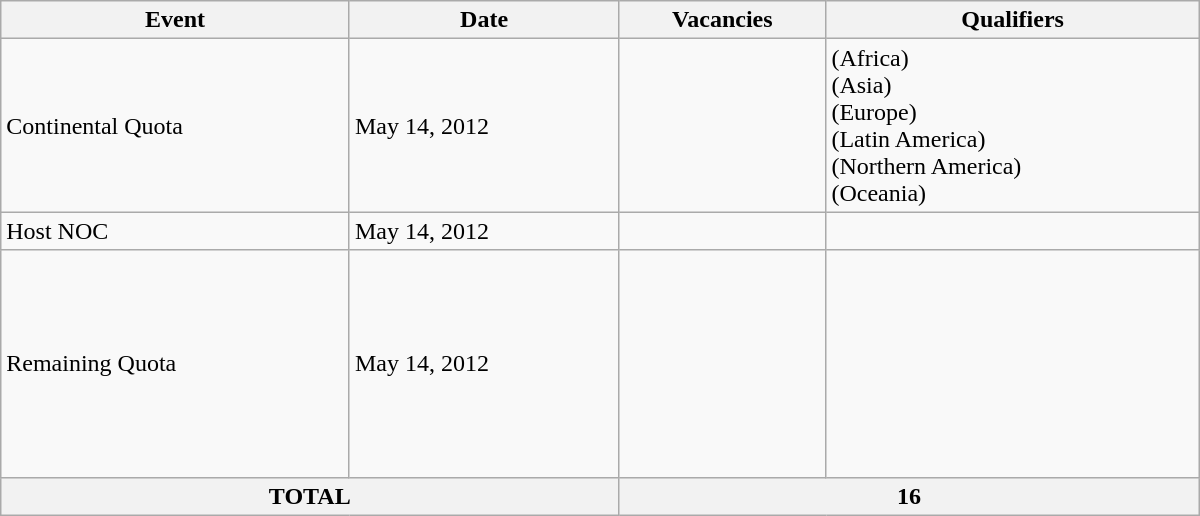<table class="wikitable" width=800 style="text-align:left; font-size:100%">
<tr>
<th>Event</th>
<th>Date</th>
<th>Vacancies</th>
<th>Qualifiers</th>
</tr>
<tr>
<td>Continental Quota</td>
<td>May 14, 2012</td>
<td></td>
<td> (Africa) <br> (Asia) <br> (Europe)<br> (Latin America) <br> (Northern America) <br> (Oceania)</td>
</tr>
<tr>
<td>Host NOC</td>
<td>May 14, 2012</td>
<td></td>
<td></td>
</tr>
<tr>
<td>Remaining Quota</td>
<td>May 14, 2012</td>
<td></td>
<td><br><br><br><br><br><br><br><br></td>
</tr>
<tr>
<th colspan=2>TOTAL</th>
<th colspan=2>16</th>
</tr>
</table>
